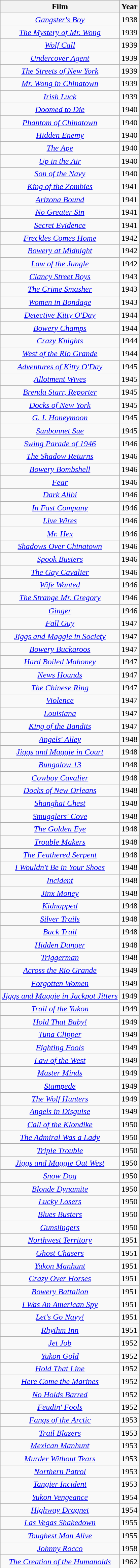<table class="wikitable sortable" style="text-align:center">
<tr>
<th>Film</th>
<th>Year</th>
</tr>
<tr>
<td><em><a href='#'>Gangster's Boy</a></em></td>
<td>1938</td>
</tr>
<tr>
<td><em><a href='#'>The Mystery of Mr. Wong</a></em></td>
<td>1939</td>
</tr>
<tr>
<td><em><a href='#'>Wolf Call</a></em></td>
<td>1939</td>
</tr>
<tr>
<td><em><a href='#'>Undercover Agent</a></em></td>
<td>1939</td>
</tr>
<tr>
<td><em><a href='#'>The Streets of New York</a></em></td>
<td>1939</td>
</tr>
<tr>
<td><em><a href='#'>Mr. Wong in Chinatown</a></em></td>
<td>1939</td>
</tr>
<tr>
<td><em><a href='#'>Irish Luck</a></em></td>
<td>1939</td>
</tr>
<tr>
<td><em><a href='#'>Doomed to Die</a></em></td>
<td>1940</td>
</tr>
<tr>
<td><em><a href='#'>Phantom of Chinatown</a></em></td>
<td>1940</td>
</tr>
<tr>
<td><em><a href='#'>Hidden Enemy</a></em></td>
<td>1940</td>
</tr>
<tr>
<td><em><a href='#'>The Ape</a></em></td>
<td>1940</td>
</tr>
<tr>
<td><em><a href='#'>Up in the Air</a></em></td>
<td>1940</td>
</tr>
<tr>
<td><em><a href='#'>Son of the Navy</a></em></td>
<td>1940</td>
</tr>
<tr>
<td><em><a href='#'>King of the Zombies</a></em></td>
<td>1941</td>
</tr>
<tr>
<td><em><a href='#'>Arizona Bound</a></em></td>
<td>1941</td>
</tr>
<tr>
<td><em><a href='#'>No Greater Sin</a></em></td>
<td>1941</td>
</tr>
<tr>
<td><em><a href='#'>Secret Evidence</a></em></td>
<td>1941</td>
</tr>
<tr>
<td><em><a href='#'>Freckles Comes Home</a></em></td>
<td>1942</td>
</tr>
<tr>
<td><em><a href='#'>Bowery at Midnight</a></em></td>
<td>1942</td>
</tr>
<tr>
<td><em><a href='#'>Law of the Jungle</a></em></td>
<td>1942</td>
</tr>
<tr>
<td><em><a href='#'>Clancy Street Boys</a></em></td>
<td>1943</td>
</tr>
<tr>
<td><em><a href='#'>The Crime Smasher</a></em></td>
<td>1943</td>
</tr>
<tr>
<td><em><a href='#'>Women in Bondage</a></em></td>
<td>1943</td>
</tr>
<tr>
<td><em><a href='#'>Detective Kitty O'Day</a></em></td>
<td>1944</td>
</tr>
<tr>
<td><em><a href='#'>Bowery Champs</a></em></td>
<td>1944</td>
</tr>
<tr>
<td><em><a href='#'>Crazy Knights</a></em></td>
<td>1944</td>
</tr>
<tr>
<td><em><a href='#'>West of the Rio Grande</a></em></td>
<td>1944</td>
</tr>
<tr>
<td><em><a href='#'>Adventures of Kitty O'Day</a></em></td>
<td>1945</td>
</tr>
<tr>
<td><em><a href='#'>Allotment Wives</a></em></td>
<td>1945</td>
</tr>
<tr>
<td><em><a href='#'>Brenda Starr, Reporter</a></em></td>
<td>1945</td>
</tr>
<tr>
<td><em><a href='#'>Docks of New York</a></em></td>
<td>1945</td>
</tr>
<tr>
<td><em><a href='#'>G. I. Honeymoon</a></em></td>
<td>1945</td>
</tr>
<tr>
<td><em><a href='#'>Sunbonnet Sue</a></em></td>
<td>1945</td>
</tr>
<tr>
<td><em><a href='#'>Swing Parade of 1946</a></em></td>
<td>1946</td>
</tr>
<tr>
<td><em><a href='#'>The Shadow Returns</a></em></td>
<td>1946</td>
</tr>
<tr>
<td><em><a href='#'>Bowery Bombshell</a></em></td>
<td>1946</td>
</tr>
<tr>
<td><em><a href='#'>Fear</a></em></td>
<td>1946</td>
</tr>
<tr>
<td><em><a href='#'>Dark Alibi</a></em></td>
<td>1946</td>
</tr>
<tr>
<td><em><a href='#'>In Fast Company</a></em></td>
<td>1946</td>
</tr>
<tr>
<td><em><a href='#'>Live Wires</a></em></td>
<td>1946</td>
</tr>
<tr>
<td><em><a href='#'>Mr. Hex</a></em></td>
<td>1946</td>
</tr>
<tr>
<td><em><a href='#'>Shadows Over Chinatown</a></em></td>
<td>1946</td>
</tr>
<tr>
<td><em><a href='#'>Spook Busters</a></em></td>
<td>1946</td>
</tr>
<tr>
<td><em><a href='#'>The Gay Cavalier</a></em></td>
<td>1946</td>
</tr>
<tr>
<td><em><a href='#'>Wife Wanted</a></em></td>
<td>1946</td>
</tr>
<tr>
<td><em><a href='#'>The Strange Mr. Gregory</a></em></td>
<td>1946</td>
</tr>
<tr>
<td><em><a href='#'>Ginger</a></em></td>
<td>1946</td>
</tr>
<tr>
<td><em><a href='#'>Fall Guy</a></em></td>
<td>1947</td>
</tr>
<tr>
<td><em><a href='#'>Jiggs and Maggie in Society</a></em></td>
<td>1947</td>
</tr>
<tr>
<td><em><a href='#'>Bowery Buckaroos</a></em></td>
<td>1947</td>
</tr>
<tr>
<td><em><a href='#'>Hard Boiled Mahoney</a></em></td>
<td>1947</td>
</tr>
<tr>
<td><em><a href='#'>News Hounds</a></em></td>
<td>1947</td>
</tr>
<tr>
<td><em><a href='#'>The Chinese Ring</a></em></td>
<td>1947</td>
</tr>
<tr>
<td><em><a href='#'>Violence</a></em></td>
<td>1947</td>
</tr>
<tr>
<td><em><a href='#'>Louisiana</a></em></td>
<td>1947</td>
</tr>
<tr>
<td><em><a href='#'>King of the Bandits</a></em></td>
<td>1947</td>
</tr>
<tr>
<td><em><a href='#'>Angels' Alley</a></em></td>
<td>1948</td>
</tr>
<tr>
<td><em><a href='#'>Jiggs and Maggie in Court</a></em></td>
<td>1948</td>
</tr>
<tr>
<td><em><a href='#'>Bungalow 13</a></em></td>
<td>1948</td>
</tr>
<tr>
<td><em><a href='#'>Cowboy Cavalier</a></em></td>
<td>1948</td>
</tr>
<tr>
<td><em><a href='#'>Docks of New Orleans</a></em></td>
<td>1948</td>
</tr>
<tr>
<td><em><a href='#'>Shanghai Chest</a></em></td>
<td>1948</td>
</tr>
<tr>
<td><em><a href='#'>Smugglers' Cove</a></em></td>
<td>1948</td>
</tr>
<tr>
<td><em><a href='#'>The Golden Eye</a></em></td>
<td>1948</td>
</tr>
<tr>
<td><em><a href='#'>Trouble Makers</a></em></td>
<td>1948</td>
</tr>
<tr>
<td><em><a href='#'>The Feathered Serpent</a></em></td>
<td>1948</td>
</tr>
<tr>
<td><em><a href='#'>I Wouldn't Be in Your Shoes</a></em></td>
<td>1948</td>
</tr>
<tr>
<td><em><a href='#'>Incident</a></em></td>
<td>1948</td>
</tr>
<tr>
<td><em><a href='#'>Jinx Money</a></em></td>
<td>1948</td>
</tr>
<tr>
<td><em><a href='#'>Kidnapped</a></em></td>
<td>1948</td>
</tr>
<tr>
<td><em><a href='#'>Silver Trails</a></em></td>
<td>1948</td>
</tr>
<tr>
<td><em><a href='#'>Back Trail</a></em></td>
<td>1948</td>
</tr>
<tr>
<td><em><a href='#'>Hidden Danger</a></em></td>
<td>1948</td>
</tr>
<tr>
<td><em><a href='#'>Triggerman</a></em></td>
<td>1948</td>
</tr>
<tr>
<td><em><a href='#'>Across the Rio Grande</a></em></td>
<td>1949</td>
</tr>
<tr>
<td><em><a href='#'>Forgotten Women</a></em></td>
<td>1949</td>
</tr>
<tr>
<td><em><a href='#'>Jiggs and Maggie in Jackpot Jitters</a></em></td>
<td>1949</td>
</tr>
<tr>
<td><em><a href='#'>Trail of the Yukon</a></em></td>
<td>1949</td>
</tr>
<tr>
<td><em><a href='#'>Hold That Baby!</a></em></td>
<td>1949</td>
</tr>
<tr>
<td><em><a href='#'>Tuna Clipper</a></em></td>
<td>1949</td>
</tr>
<tr>
<td><em><a href='#'>Fighting Fools</a></em></td>
<td>1949</td>
</tr>
<tr>
<td><em><a href='#'>Law of the West</a></em></td>
<td>1949</td>
</tr>
<tr>
<td><em><a href='#'>Master Minds</a></em></td>
<td>1949</td>
</tr>
<tr>
<td><em><a href='#'>Stampede</a></em></td>
<td>1949</td>
</tr>
<tr>
<td><em><a href='#'>The Wolf Hunters</a></em></td>
<td>1949</td>
</tr>
<tr>
<td><em><a href='#'>Angels in Disguise</a></em></td>
<td>1949</td>
</tr>
<tr>
<td><em><a href='#'>Call of the Klondike</a></em></td>
<td>1950</td>
</tr>
<tr>
<td><em><a href='#'>The Admiral Was a Lady</a></em></td>
<td>1950</td>
</tr>
<tr>
<td><em><a href='#'>Triple Trouble</a></em></td>
<td>1950</td>
</tr>
<tr>
<td><em><a href='#'>Jiggs and Maggie Out West</a></em></td>
<td>1950</td>
</tr>
<tr>
<td><em><a href='#'>Snow Dog</a></em></td>
<td>1950</td>
</tr>
<tr>
<td><em><a href='#'>Blonde Dynamite</a></em></td>
<td>1950</td>
</tr>
<tr>
<td><em><a href='#'>Lucky Losers</a></em></td>
<td>1950</td>
</tr>
<tr>
<td><em><a href='#'>Blues Busters</a></em></td>
<td>1950</td>
</tr>
<tr>
<td><em><a href='#'>Gunslingers</a></em></td>
<td>1950</td>
</tr>
<tr>
<td><em><a href='#'>Northwest Territory</a></em></td>
<td>1951</td>
</tr>
<tr>
<td><em><a href='#'>Ghost Chasers</a></em></td>
<td>1951</td>
</tr>
<tr>
<td><em><a href='#'>Yukon Manhunt</a></em></td>
<td>1951</td>
</tr>
<tr>
<td><em><a href='#'>Crazy Over Horses</a></em></td>
<td>1951</td>
</tr>
<tr>
<td><em><a href='#'>Bowery Battalion</a></em></td>
<td>1951</td>
</tr>
<tr>
<td><em><a href='#'>I Was An American Spy</a></em></td>
<td>1951</td>
</tr>
<tr>
<td><em><a href='#'>Let's Go Navy!</a></em></td>
<td>1951</td>
</tr>
<tr>
<td><em><a href='#'>Rhythm Inn</a></em></td>
<td>1951</td>
</tr>
<tr>
<td><em><a href='#'>Jet Job</a></em></td>
<td>1952</td>
</tr>
<tr>
<td><em><a href='#'>Yukon Gold</a></em></td>
<td>1952</td>
</tr>
<tr>
<td><em><a href='#'>Hold That Line</a></em></td>
<td>1952</td>
</tr>
<tr>
<td><em><a href='#'>Here Come the Marines</a></em></td>
<td>1952</td>
</tr>
<tr>
<td><em><a href='#'>No Holds Barred</a></em></td>
<td>1952</td>
</tr>
<tr>
<td><em><a href='#'>Feudin' Fools</a></em></td>
<td>1952</td>
</tr>
<tr>
<td><em><a href='#'>Fangs of the Arctic</a></em></td>
<td>1953</td>
</tr>
<tr>
<td><em><a href='#'>Trail Blazers</a></em></td>
<td>1953</td>
</tr>
<tr>
<td><em><a href='#'>Mexican Manhunt</a></em></td>
<td>1953</td>
</tr>
<tr>
<td><em><a href='#'>Murder Without Tears</a></em></td>
<td>1953</td>
</tr>
<tr>
<td><em><a href='#'>Northern Patrol</a></em></td>
<td>1953</td>
</tr>
<tr>
<td><em><a href='#'>Tangier Incident</a></em></td>
<td>1953</td>
</tr>
<tr>
<td><em><a href='#'>Yukon Vengeance</a></em></td>
<td>1954</td>
</tr>
<tr>
<td><em><a href='#'>Highway Dragnet</a></em></td>
<td>1954</td>
</tr>
<tr>
<td><em><a href='#'>Las Vegas Shakedown</a></em></td>
<td>1955</td>
</tr>
<tr>
<td><em><a href='#'>Toughest Man Alive</a></em></td>
<td>1955</td>
</tr>
<tr>
<td><em><a href='#'>Johnny Rocco</a></em></td>
<td>1958</td>
</tr>
<tr>
<td><em><a href='#'>The Creation of the Humanoids</a></em></td>
<td>1962</td>
</tr>
</table>
